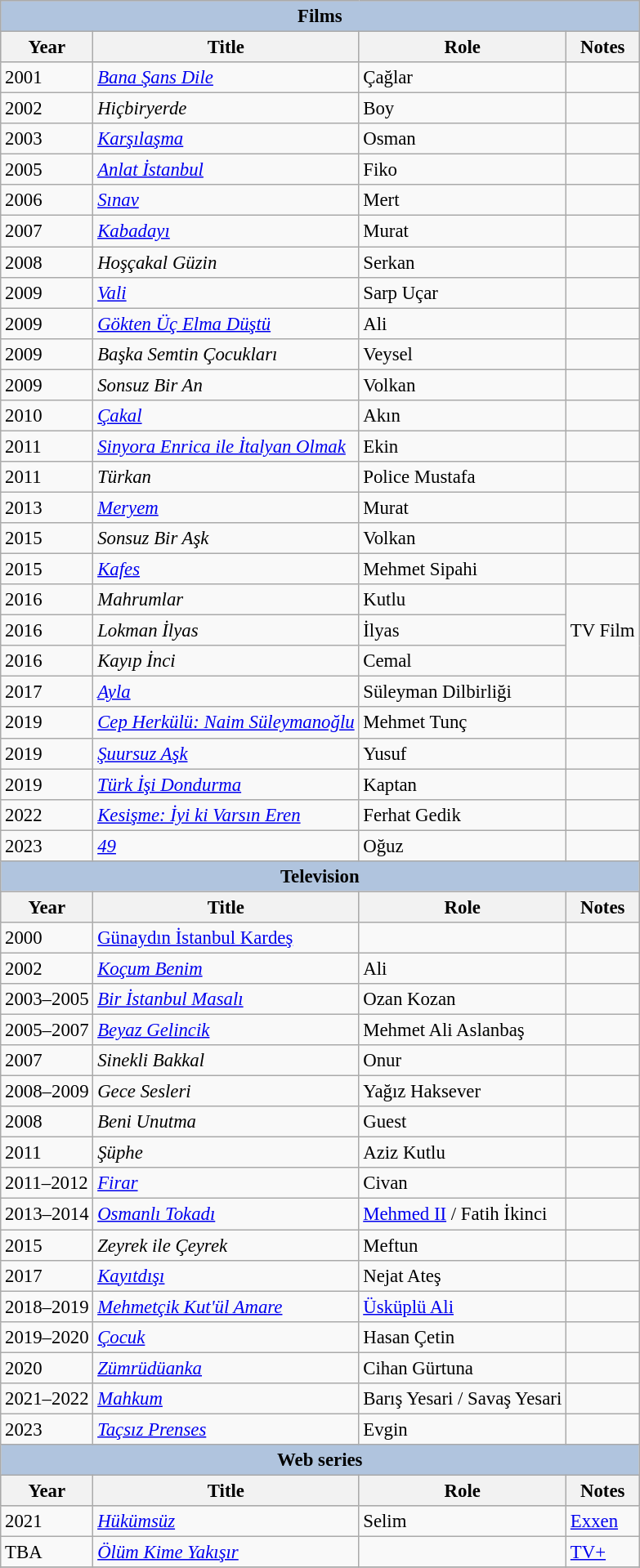<table class="wikitable plainrowheaders sortable" style="margin-right: 0; font-size: 95%;">
<tr bgcolor="#CCCCCC" align="center">
<th colspan="4" style="background: LightSteelBlue;">Films</th>
</tr>
<tr bgcolor="#CCCCCC" align="center">
<th>Year</th>
<th>Title</th>
<th>Role</th>
<th>Notes</th>
</tr>
<tr>
<td>2001</td>
<td><em><a href='#'>Bana Şans Dile</a></em></td>
<td>Çağlar</td>
<td></td>
</tr>
<tr>
<td>2002</td>
<td><em>Hiçbiryerde</em></td>
<td>Boy</td>
<td></td>
</tr>
<tr>
<td>2003</td>
<td><em><a href='#'>Karşılaşma</a></em></td>
<td>Osman</td>
<td></td>
</tr>
<tr>
<td>2005</td>
<td><em><a href='#'>Anlat İstanbul</a></em></td>
<td>Fiko</td>
<td></td>
</tr>
<tr>
<td>2006</td>
<td><a href='#'><em>Sınav</em></a></td>
<td>Mert</td>
<td></td>
</tr>
<tr>
<td>2007</td>
<td><a href='#'><em>Kabadayı</em></a></td>
<td>Murat</td>
<td></td>
</tr>
<tr>
<td>2008</td>
<td><em>Hoşçakal Güzin</em></td>
<td>Serkan</td>
<td></td>
</tr>
<tr>
<td>2009</td>
<td><a href='#'><em>Vali</em></a></td>
<td>Sarp Uçar</td>
<td></td>
</tr>
<tr>
<td>2009</td>
<td><a href='#'><em>Gökten Üç Elma Düştü</em></a></td>
<td>Ali</td>
<td></td>
</tr>
<tr>
<td>2009</td>
<td><em>Başka Semtin Çocukları</em></td>
<td>Veysel</td>
<td></td>
</tr>
<tr>
<td>2009</td>
<td><em>Sonsuz Bir An</em></td>
<td>Volkan</td>
<td></td>
</tr>
<tr>
<td>2010</td>
<td><a href='#'><em>Çakal</em></a></td>
<td>Akın</td>
<td></td>
</tr>
<tr>
<td>2011</td>
<td><em><a href='#'>Sinyora Enrica ile İtalyan Olmak</a></em></td>
<td>Ekin</td>
<td></td>
</tr>
<tr>
<td>2011</td>
<td><em>Türkan</em></td>
<td>Police Mustafa</td>
<td></td>
</tr>
<tr>
<td>2013</td>
<td><a href='#'><em>Meryem</em></a></td>
<td>Murat</td>
<td></td>
</tr>
<tr>
<td>2015</td>
<td><em>Sonsuz Bir Aşk</em></td>
<td>Volkan</td>
<td></td>
</tr>
<tr>
<td>2015</td>
<td><a href='#'><em>Kafes</em></a></td>
<td>Mehmet Sipahi</td>
<td></td>
</tr>
<tr>
<td>2016</td>
<td><em>Mahrumlar</em></td>
<td>Kutlu</td>
<td rowspan="3">TV Film</td>
</tr>
<tr>
<td>2016</td>
<td><em>Lokman İlyas</em></td>
<td>İlyas</td>
</tr>
<tr>
<td>2016</td>
<td><em>Kayıp İnci</em></td>
<td>Cemal</td>
</tr>
<tr>
<td>2017</td>
<td><a href='#'><em>Ayla</em></a></td>
<td>Süleyman Dilbirliği</td>
<td></td>
</tr>
<tr>
<td>2019</td>
<td><em><a href='#'>Cep Herkülü: Naim Süleymanoğlu</a></em></td>
<td>Mehmet Tunç</td>
<td></td>
</tr>
<tr>
<td>2019</td>
<td><em><a href='#'>Şuursuz Aşk</a></em></td>
<td>Yusuf</td>
<td></td>
</tr>
<tr>
<td>2019</td>
<td><em><a href='#'>Türk İşi Dondurma</a></em></td>
<td>Kaptan</td>
<td></td>
</tr>
<tr>
<td>2022</td>
<td><em><a href='#'>Kesişme: İyi ki Varsın Eren</a></em></td>
<td>Ferhat Gedik</td>
<td></td>
</tr>
<tr>
<td>2023</td>
<td><em><a href='#'>49</a></em></td>
<td>Oğuz</td>
<td></td>
</tr>
<tr>
<th colspan="4" style="background: LightSteelBlue;">Television</th>
</tr>
<tr bgcolor="#CCCCCC" align="center">
<th>Year</th>
<th>Title</th>
<th>Role</th>
<th>Notes</th>
</tr>
<tr>
<td>2000</td>
<td><a href='#'>Günaydın İstanbul Kardeş</a></td>
<td></td>
<td></td>
</tr>
<tr>
<td>2002</td>
<td><a href='#'><em>Koçum Benim</em></a></td>
<td>Ali</td>
<td></td>
</tr>
<tr>
<td>2003–2005</td>
<td><em><a href='#'>Bir İstanbul Masalı</a></em></td>
<td>Ozan Kozan</td>
<td></td>
</tr>
<tr>
<td>2005–2007</td>
<td><em><a href='#'>Beyaz Gelincik</a></em></td>
<td>Mehmet Ali Aslanbaş</td>
<td></td>
</tr>
<tr>
<td>2007</td>
<td><em>Sinekli Bakkal</em></td>
<td>Onur</td>
<td></td>
</tr>
<tr>
<td>2008–2009</td>
<td><em>Gece Sesleri</em></td>
<td>Yağız Haksever</td>
<td></td>
</tr>
<tr>
<td>2008</td>
<td><em>Beni Unutma</em></td>
<td>Guest</td>
<td></td>
</tr>
<tr>
<td>2011</td>
<td><em>Şüphe</em></td>
<td>Aziz Kutlu</td>
<td></td>
</tr>
<tr>
<td>2011–2012</td>
<td><a href='#'><em>Firar</em></a></td>
<td>Civan</td>
<td></td>
</tr>
<tr>
<td>2013–2014</td>
<td><a href='#'><em>Osmanlı Tokadı</em></a></td>
<td><a href='#'>Mehmed II</a> / Fatih İkinci</td>
<td></td>
</tr>
<tr>
<td>2015</td>
<td><em>Zeyrek ile Çeyrek</em></td>
<td>Meftun</td>
<td></td>
</tr>
<tr>
<td>2017</td>
<td><a href='#'><em>Kayıtdışı</em></a></td>
<td>Nejat Ateş</td>
<td></td>
</tr>
<tr>
<td>2018–2019</td>
<td><em><a href='#'>Mehmetçik Kut'ül Amare</a></em></td>
<td><a href='#'>Üsküplü Ali</a></td>
<td></td>
</tr>
<tr>
<td>2019–2020</td>
<td><a href='#'><em>Çocuk</em></a></td>
<td>Hasan Çetin</td>
<td></td>
</tr>
<tr>
<td>2020</td>
<td><a href='#'><em>Zümrüdüanka</em></a></td>
<td>Cihan Gürtuna</td>
<td></td>
</tr>
<tr>
<td>2021–2022</td>
<td><a href='#'><em>Mahkum</em></a></td>
<td>Barış Yesari / Savaş Yesari</td>
<td></td>
</tr>
<tr>
<td>2023</td>
<td><em><a href='#'>Taçsız Prenses</a></em></td>
<td>Evgin</td>
<td></td>
</tr>
<tr>
<th colspan="4" style="background: LightSteelBlue;">Web series</th>
</tr>
<tr bgcolor="#CCCCCC" align="center">
<th>Year</th>
<th>Title</th>
<th>Role</th>
<th>Notes</th>
</tr>
<tr>
<td>2021</td>
<td><em><a href='#'>Hükümsüz</a></em></td>
<td>Selim</td>
<td><a href='#'>Exxen</a></td>
</tr>
<tr>
<td>TBA</td>
<td><em><a href='#'>Ölüm Kime Yakışır</a></em></td>
<td></td>
<td><a href='#'>TV+</a></td>
</tr>
<tr>
</tr>
</table>
